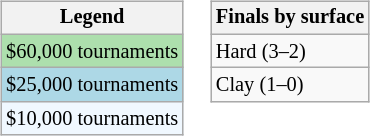<table>
<tr valign=top>
<td><br><table class="wikitable" style="font-size:85%;">
<tr>
<th>Legend</th>
</tr>
<tr style="background:#addfad;">
<td>$60,000 tournaments</td>
</tr>
<tr style="background:lightblue;">
<td>$25,000 tournaments</td>
</tr>
<tr style="background:#f0f8ff;">
<td>$10,000 tournaments</td>
</tr>
</table>
</td>
<td><br><table class="wikitable" style="font-size:85%;">
<tr>
<th>Finals by surface</th>
</tr>
<tr>
<td>Hard (3–2)</td>
</tr>
<tr>
<td>Clay (1–0)</td>
</tr>
</table>
</td>
</tr>
</table>
